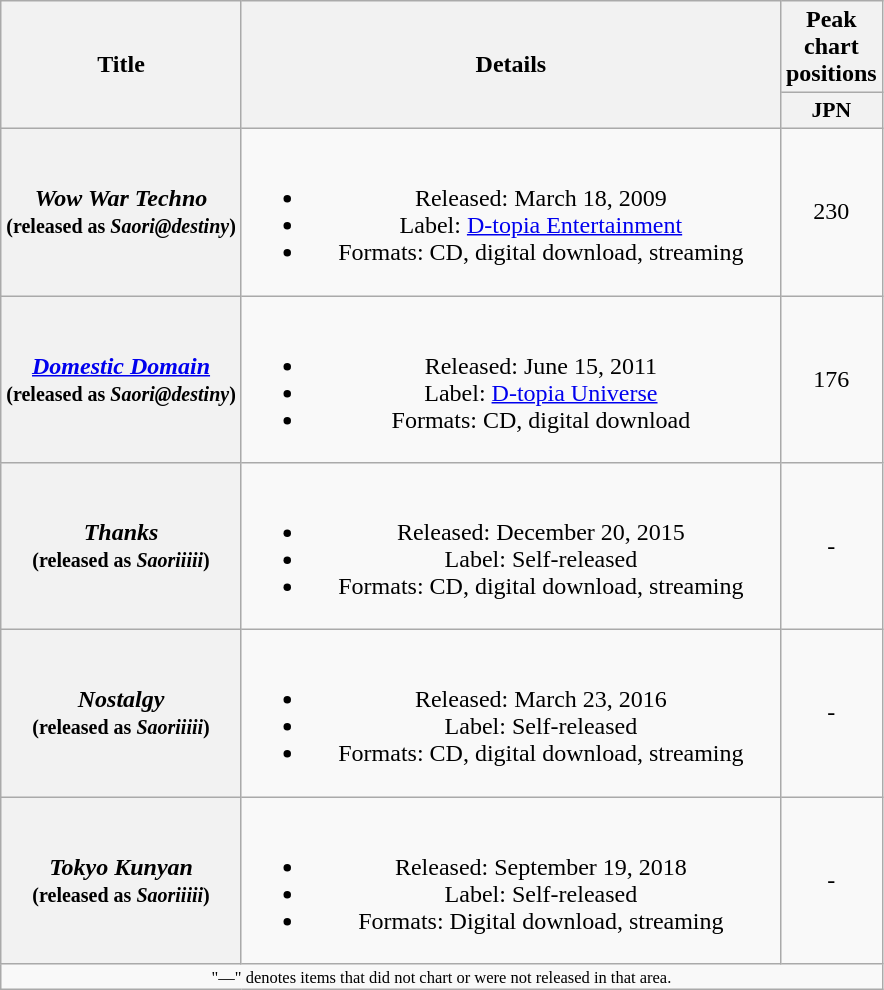<table class="wikitable plainrowheaders" style="text-align:center;">
<tr>
<th scope="col" rowspan="2" 8="width:8em">Title</th>
<th scope="col" rowspan="2" style="width:22em">Details</th>
<th scope="col">Peak chart positions</th>
</tr>
<tr>
<th scope="col" style="width:3em;font-size:90%;">JPN</th>
</tr>
<tr>
<th scope="row"><em>Wow War Techno</em> <br> <small>(released as <em>Saori@destiny</em>)</small></th>
<td><br><ul><li>Released: March 18, 2009</li><li>Label: <a href='#'>D-topia Entertainment</a></li><li>Formats: CD, digital download, streaming</li></ul></td>
<td>230</td>
</tr>
<tr>
<th scope="row"><em><a href='#'>Domestic Domain</a></em> <br> <small>(released as <em>Saori@destiny</em>)</small></th>
<td><br><ul><li>Released: June 15, 2011</li><li>Label: <a href='#'>D-topia Universe</a></li><li>Formats: CD, digital download</li></ul></td>
<td>176</td>
</tr>
<tr>
<th scope="row"><em>Thanks</em> <br> <small>(released as <em>Saoriiiii</em>)</small></th>
<td><br><ul><li>Released: December 20, 2015</li><li>Label: Self-released</li><li>Formats: CD, digital download, streaming</li></ul></td>
<td>-</td>
</tr>
<tr>
<th scope="row"><em>Nostalgy</em> <br> <small>(released as <em>Saoriiiii</em>)</small></th>
<td><br><ul><li>Released: March 23, 2016</li><li>Label: Self-released</li><li>Formats: CD, digital download, streaming</li></ul></td>
<td>-</td>
</tr>
<tr>
<th scope="row"><em>Tokyo Kunyan</em> <br> <small>(released as <em>Saoriiiii</em>)</small></th>
<td><br><ul><li>Released: September 19, 2018</li><li>Label: Self-released</li><li>Formats: Digital download, streaming</li></ul></td>
<td>-</td>
</tr>
<tr>
<td colspan="4" style="font-size: 11px;">"—" denotes items that did not chart or were not released in that area.</td>
</tr>
</table>
